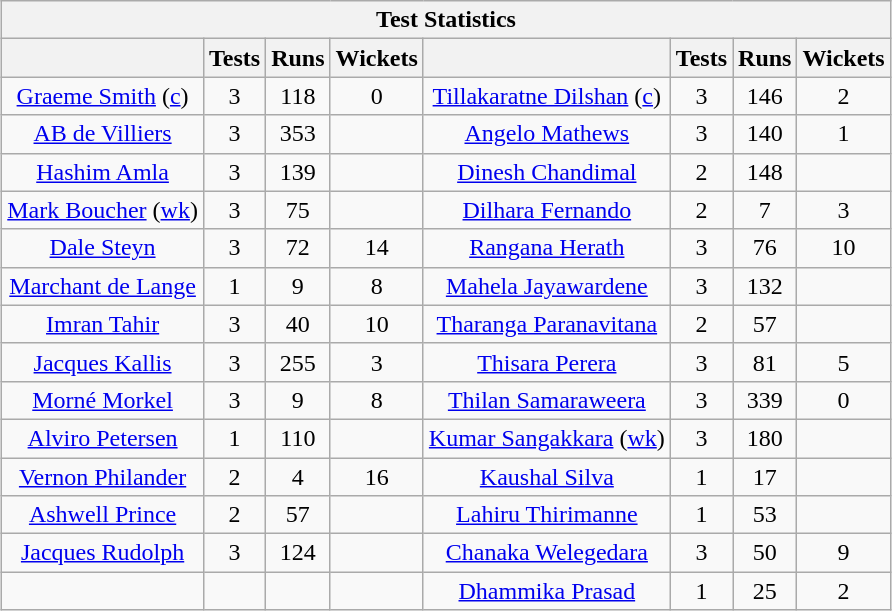<table class="wikitable sortable" style="text-align:center; margin:auto">
<tr>
<th colspan=8>Test Statistics</th>
</tr>
<tr>
<th></th>
<th>Tests</th>
<th>Runs</th>
<th>Wickets</th>
<th></th>
<th>Tests</th>
<th>Runs</th>
<th>Wickets</th>
</tr>
<tr>
<td><a href='#'>Graeme Smith</a> (<a href='#'>c</a>)</td>
<td>3</td>
<td>118</td>
<td>0</td>
<td><a href='#'>Tillakaratne Dilshan</a> (<a href='#'>c</a>)</td>
<td>3</td>
<td>146</td>
<td>2</td>
</tr>
<tr>
<td><a href='#'>AB de Villiers</a></td>
<td>3</td>
<td>353</td>
<td></td>
<td><a href='#'>Angelo Mathews</a></td>
<td>3</td>
<td>140</td>
<td>1</td>
</tr>
<tr>
<td><a href='#'>Hashim Amla</a></td>
<td>3</td>
<td>139</td>
<td></td>
<td><a href='#'>Dinesh Chandimal</a></td>
<td>2</td>
<td>148</td>
<td></td>
</tr>
<tr>
<td><a href='#'>Mark Boucher</a> (<a href='#'>wk</a>)</td>
<td>3</td>
<td>75</td>
<td></td>
<td><a href='#'>Dilhara Fernando</a></td>
<td>2</td>
<td>7</td>
<td>3</td>
</tr>
<tr>
<td><a href='#'>Dale Steyn</a></td>
<td>3</td>
<td>72</td>
<td>14</td>
<td><a href='#'>Rangana Herath</a></td>
<td>3</td>
<td>76</td>
<td>10</td>
</tr>
<tr>
<td><a href='#'>Marchant de Lange</a></td>
<td>1</td>
<td>9</td>
<td>8</td>
<td><a href='#'>Mahela Jayawardene</a></td>
<td>3</td>
<td>132</td>
<td></td>
</tr>
<tr>
<td><a href='#'>Imran Tahir</a></td>
<td>3</td>
<td>40</td>
<td>10</td>
<td><a href='#'>Tharanga Paranavitana</a></td>
<td>2</td>
<td>57</td>
<td></td>
</tr>
<tr>
<td><a href='#'>Jacques Kallis</a></td>
<td>3</td>
<td>255</td>
<td>3</td>
<td><a href='#'>Thisara Perera</a></td>
<td>3</td>
<td>81</td>
<td>5</td>
</tr>
<tr>
<td><a href='#'>Morné Morkel</a></td>
<td>3</td>
<td>9</td>
<td>8</td>
<td><a href='#'>Thilan Samaraweera</a></td>
<td>3</td>
<td>339</td>
<td>0</td>
</tr>
<tr>
<td><a href='#'>Alviro Petersen</a></td>
<td>1</td>
<td>110</td>
<td></td>
<td><a href='#'>Kumar Sangakkara</a> (<a href='#'>wk</a>)</td>
<td>3</td>
<td>180</td>
<td></td>
</tr>
<tr>
<td><a href='#'>Vernon Philander</a></td>
<td>2</td>
<td>4</td>
<td>16</td>
<td><a href='#'>Kaushal Silva</a></td>
<td>1</td>
<td>17</td>
<td></td>
</tr>
<tr>
<td><a href='#'>Ashwell Prince</a></td>
<td>2</td>
<td>57</td>
<td></td>
<td><a href='#'>Lahiru Thirimanne</a></td>
<td>1</td>
<td>53</td>
<td></td>
</tr>
<tr>
<td><a href='#'>Jacques Rudolph</a></td>
<td>3</td>
<td>124</td>
<td></td>
<td><a href='#'>Chanaka Welegedara</a></td>
<td>3</td>
<td>50</td>
<td>9</td>
</tr>
<tr>
<td></td>
<td></td>
<td></td>
<td></td>
<td><a href='#'>Dhammika Prasad</a></td>
<td>1</td>
<td>25</td>
<td>2</td>
</tr>
</table>
